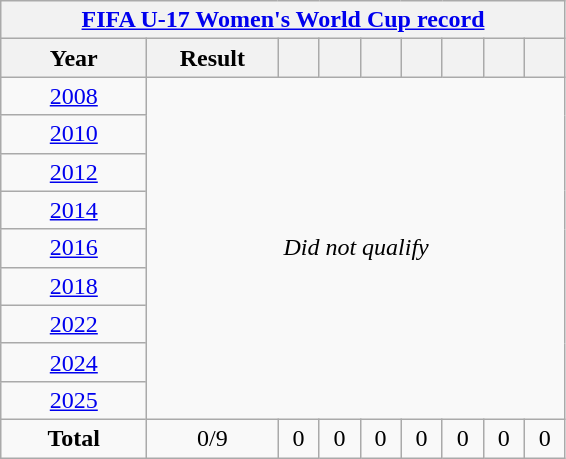<table class="wikitable" style="text-align: center;">
<tr>
<th colspan="10"><a href='#'>FIFA U-17 Women's World Cup record</a></th>
</tr>
<tr>
<th width="90">Year</th>
<th width="80">Result</th>
<th width="20"></th>
<th width="20"></th>
<th width="20"></th>
<th width="20"></th>
<th width="20"></th>
<th width="20"></th>
<th width=20></th>
</tr>
<tr>
<td> <a href='#'>2008</a></td>
<td colspan="8" rowspan="9"><em>Did not qualify</em></td>
</tr>
<tr>
<td> <a href='#'>2010</a></td>
</tr>
<tr>
<td> <a href='#'>2012</a></td>
</tr>
<tr>
<td> <a href='#'>2014</a></td>
</tr>
<tr>
<td> <a href='#'>2016</a></td>
</tr>
<tr>
<td> <a href='#'>2018</a></td>
</tr>
<tr>
<td> <a href='#'>2022</a></td>
</tr>
<tr>
<td> <a href='#'>2024</a></td>
</tr>
<tr>
<td> <a href='#'>2025</a></td>
</tr>
<tr>
<td><strong>Total</strong></td>
<td>0/9</td>
<td>0</td>
<td>0</td>
<td>0</td>
<td>0</td>
<td>0</td>
<td>0</td>
<td>0</td>
</tr>
</table>
